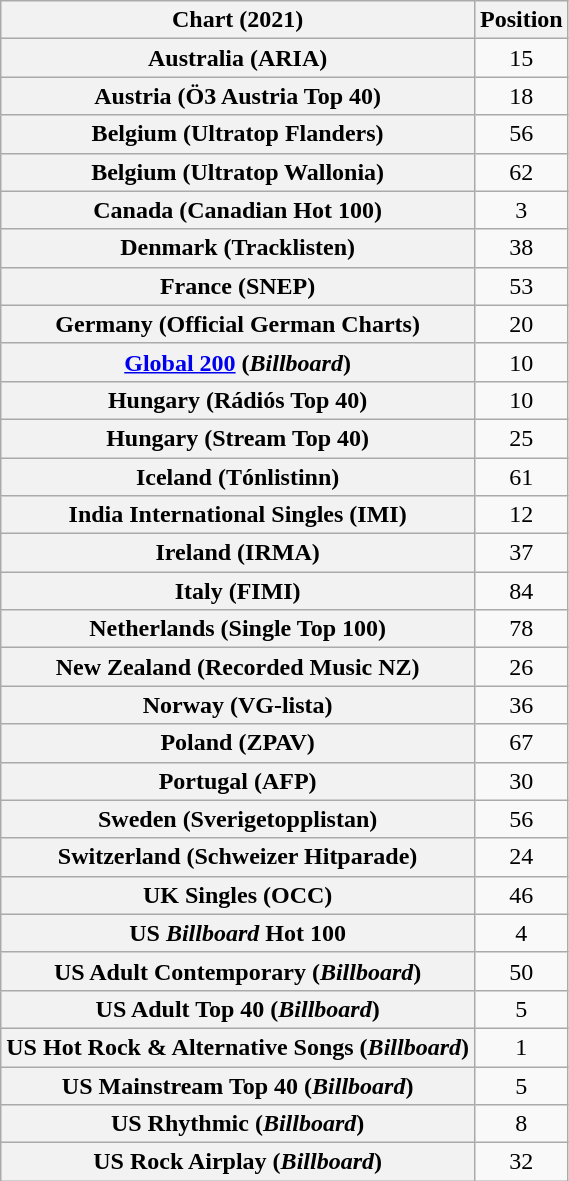<table class="wikitable sortable plainrowheaders" style="text-align:center">
<tr>
<th scope="col">Chart (2021)</th>
<th scope="col">Position</th>
</tr>
<tr>
<th scope="row">Australia (ARIA)</th>
<td>15</td>
</tr>
<tr>
<th scope="row">Austria (Ö3 Austria Top 40)</th>
<td>18</td>
</tr>
<tr>
<th scope="row">Belgium (Ultratop Flanders)</th>
<td>56</td>
</tr>
<tr>
<th scope="row">Belgium (Ultratop Wallonia)</th>
<td>62</td>
</tr>
<tr>
<th scope="row">Canada (Canadian Hot 100)</th>
<td>3</td>
</tr>
<tr>
<th scope="row">Denmark (Tracklisten)</th>
<td>38</td>
</tr>
<tr>
<th scope="row">France (SNEP)</th>
<td>53</td>
</tr>
<tr>
<th scope="row">Germany (Official German Charts)</th>
<td>20</td>
</tr>
<tr>
<th scope="row"><a href='#'>Global 200</a> (<em>Billboard</em>)</th>
<td>10</td>
</tr>
<tr>
<th scope="row">Hungary (Rádiós Top 40)</th>
<td>10</td>
</tr>
<tr>
<th scope="row">Hungary (Stream Top 40)</th>
<td>25</td>
</tr>
<tr>
<th scope="row">Iceland (Tónlistinn)</th>
<td>61</td>
</tr>
<tr>
<th scope="row">India International Singles (IMI)</th>
<td>12</td>
</tr>
<tr>
<th scope="row">Ireland (IRMA)</th>
<td>37</td>
</tr>
<tr>
<th scope="row">Italy (FIMI)</th>
<td>84</td>
</tr>
<tr>
<th scope="row">Netherlands (Single Top 100)</th>
<td>78</td>
</tr>
<tr>
<th scope="row">New Zealand (Recorded Music NZ)</th>
<td>26</td>
</tr>
<tr>
<th scope="row">Norway (VG-lista)</th>
<td>36</td>
</tr>
<tr>
<th scope="row">Poland (ZPAV)</th>
<td>67</td>
</tr>
<tr>
<th scope="row">Portugal (AFP)</th>
<td>30</td>
</tr>
<tr>
<th scope="row">Sweden (Sverigetopplistan)</th>
<td>56</td>
</tr>
<tr>
<th scope="row">Switzerland (Schweizer Hitparade)</th>
<td>24</td>
</tr>
<tr>
<th scope="row">UK Singles (OCC)</th>
<td>46</td>
</tr>
<tr>
<th scope="row">US <em>Billboard</em> Hot 100</th>
<td>4</td>
</tr>
<tr>
<th scope="row">US Adult Contemporary (<em>Billboard</em>)</th>
<td>50</td>
</tr>
<tr>
<th scope="row">US Adult Top 40 (<em>Billboard</em>)</th>
<td>5</td>
</tr>
<tr>
<th scope="row">US Hot Rock & Alternative Songs (<em>Billboard</em>)</th>
<td>1</td>
</tr>
<tr>
<th scope="row">US Mainstream Top 40 (<em>Billboard</em>)</th>
<td>5</td>
</tr>
<tr>
<th scope="row">US Rhythmic (<em>Billboard</em>)</th>
<td>8</td>
</tr>
<tr>
<th scope="row">US Rock Airplay (<em>Billboard</em>)</th>
<td>32</td>
</tr>
</table>
